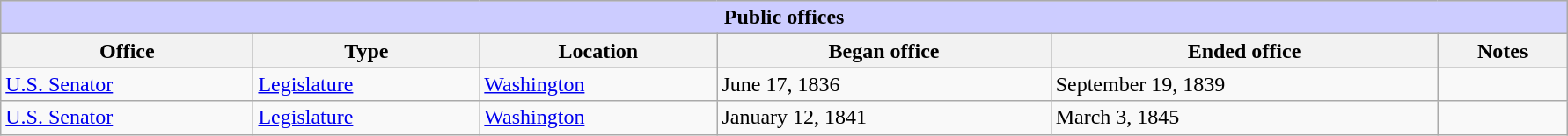<table class=wikitable style="width: 94%" style="text-align: center;" align="center">
<tr bgcolor=#cccccc>
<th colspan=8 style="background: #ccccff;">Public offices</th>
</tr>
<tr>
<th><strong>Office</strong></th>
<th><strong>Type</strong></th>
<th><strong>Location</strong></th>
<th><strong>Began office</strong></th>
<th><strong>Ended office</strong></th>
<th><strong>Notes</strong></th>
</tr>
<tr>
<td><a href='#'>U.S. Senator</a></td>
<td><a href='#'>Legislature</a></td>
<td><a href='#'>Washington</a></td>
<td>June 17, 1836</td>
<td>September 19, 1839</td>
<td></td>
</tr>
<tr>
<td><a href='#'>U.S. Senator</a></td>
<td><a href='#'>Legislature</a></td>
<td><a href='#'>Washington</a></td>
<td>January 12, 1841</td>
<td>March 3, 1845</td>
<td></td>
</tr>
</table>
